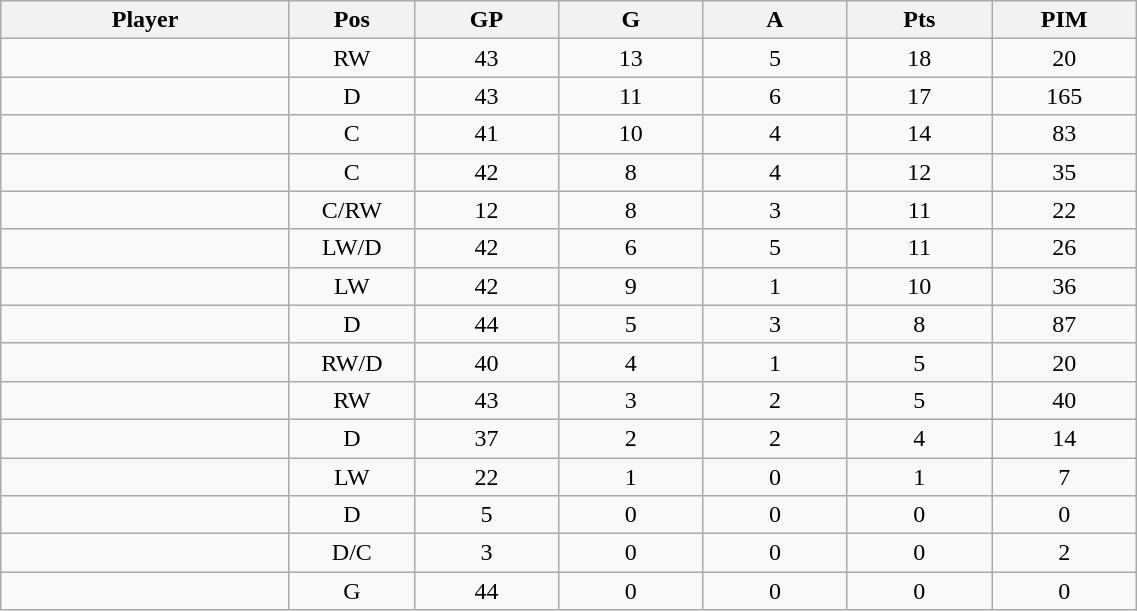<table class="wikitable sortable" width="60%">
<tr ALIGN="center">
<th bgcolor="#DDDDFF" width="10%">Player</th>
<th bgcolor="#DDDDFF" width="3%" title="Position">Pos</th>
<th bgcolor="#DDDDFF" width="5%" title="Games played">GP</th>
<th bgcolor="#DDDDFF" width="5%" title="Goals">G</th>
<th bgcolor="#DDDDFF" width="5%" title="Assists">A</th>
<th bgcolor="#DDDDFF" width="5%" title="Points">Pts</th>
<th bgcolor="#DDDDFF" width="5%" title="Penalties in Minutes">PIM</th>
</tr>
<tr align="center">
<td align="right"></td>
<td>RW</td>
<td>43</td>
<td>13</td>
<td>5</td>
<td>18</td>
<td>20</td>
</tr>
<tr align="center">
<td align="right"></td>
<td>D</td>
<td>43</td>
<td>11</td>
<td>6</td>
<td>17</td>
<td>165</td>
</tr>
<tr align="center">
<td align="right"></td>
<td>C</td>
<td>41</td>
<td>10</td>
<td>4</td>
<td>14</td>
<td>83</td>
</tr>
<tr align="center">
<td align="right"></td>
<td>C</td>
<td>42</td>
<td>8</td>
<td>4</td>
<td>12</td>
<td>35</td>
</tr>
<tr align="center">
<td align="right"></td>
<td>C/RW</td>
<td>12</td>
<td>8</td>
<td>3</td>
<td>11</td>
<td>22</td>
</tr>
<tr align="center">
<td align="right"></td>
<td>LW/D</td>
<td>42</td>
<td>6</td>
<td>5</td>
<td>11</td>
<td>26</td>
</tr>
<tr align="center">
<td align="right"></td>
<td>LW</td>
<td>42</td>
<td>9</td>
<td>1</td>
<td>10</td>
<td>36</td>
</tr>
<tr align="center">
<td align="right"></td>
<td>D</td>
<td>44</td>
<td>5</td>
<td>3</td>
<td>8</td>
<td>87</td>
</tr>
<tr align="center">
<td align="right"></td>
<td>RW/D</td>
<td>40</td>
<td>4</td>
<td>1</td>
<td>5</td>
<td>20</td>
</tr>
<tr align="center">
<td align="right"></td>
<td>RW</td>
<td>43</td>
<td>3</td>
<td>2</td>
<td>5</td>
<td>40</td>
</tr>
<tr align="center">
<td align="right"></td>
<td>D</td>
<td>37</td>
<td>2</td>
<td>2</td>
<td>4</td>
<td>14</td>
</tr>
<tr align="center">
<td align="right"></td>
<td>LW</td>
<td>22</td>
<td>1</td>
<td>0</td>
<td>1</td>
<td>7</td>
</tr>
<tr align="center">
<td align="right"></td>
<td>D</td>
<td>5</td>
<td>0</td>
<td>0</td>
<td>0</td>
<td>0</td>
</tr>
<tr align="center">
<td align="right"></td>
<td>D/C</td>
<td>3</td>
<td>0</td>
<td>0</td>
<td>0</td>
<td>2</td>
</tr>
<tr align="center">
<td align="right"></td>
<td>G</td>
<td>44</td>
<td>0</td>
<td>0</td>
<td>0</td>
<td>0</td>
</tr>
</table>
